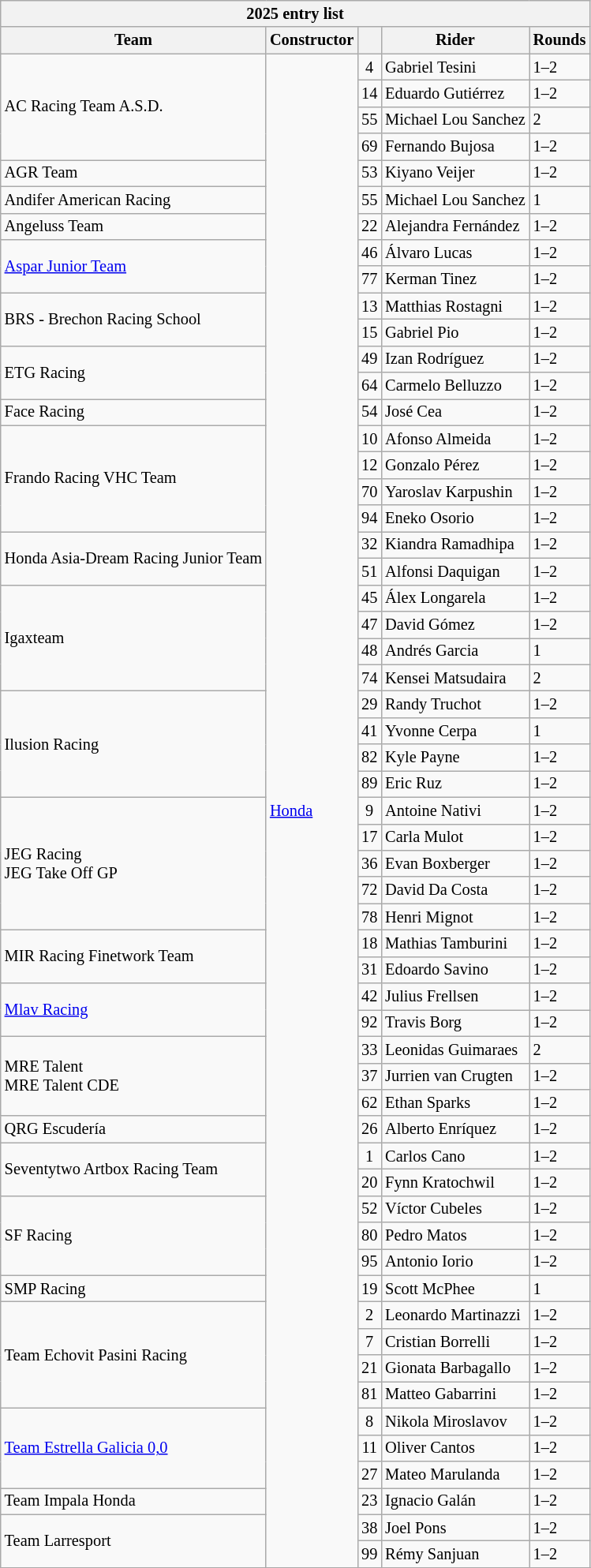<table class="wikitable" style="font-size:85%;">
<tr>
<th colspan=6>2025 entry list</th>
</tr>
<tr>
<th>Team</th>
<th>Constructor</th>
<th></th>
<th>Rider</th>
<th>Rounds</th>
</tr>
<tr>
<td rowspan="4"> AC Racing Team A.S.D.</td>
<td rowspan="57"><a href='#'>Honda</a></td>
<td align="center">4</td>
<td> Gabriel Tesini</td>
<td>1–2</td>
</tr>
<tr>
<td align="center">14</td>
<td> Eduardo Gutiérrez</td>
<td>1–2</td>
</tr>
<tr>
<td align="center">55</td>
<td> Michael Lou Sanchez</td>
<td>2</td>
</tr>
<tr>
<td align="center">69</td>
<td> Fernando Bujosa</td>
<td>1–2</td>
</tr>
<tr>
<td> AGR Team</td>
<td align="center">53</td>
<td> Kiyano Veijer</td>
<td>1–2</td>
</tr>
<tr>
<td> Andifer American Racing</td>
<td align="center">55</td>
<td> Michael Lou Sanchez</td>
<td>1</td>
</tr>
<tr>
<td> Angeluss Team</td>
<td align="center">22</td>
<td> Alejandra Fernández</td>
<td>1–2</td>
</tr>
<tr>
<td rowspan="2"> <a href='#'>Aspar Junior Team</a></td>
<td align="center">46</td>
<td> Álvaro Lucas</td>
<td>1–2</td>
</tr>
<tr>
<td align="center">77</td>
<td> Kerman Tinez</td>
<td>1–2</td>
</tr>
<tr>
<td rowspan="2"> BRS - Brechon Racing School</td>
<td align="center">13</td>
<td> Matthias Rostagni</td>
<td>1–2</td>
</tr>
<tr>
<td align="center">15</td>
<td> Gabriel Pio</td>
<td>1–2</td>
</tr>
<tr>
<td rowspan="2"> ETG Racing</td>
<td align="center">49</td>
<td> Izan Rodríguez</td>
<td>1–2</td>
</tr>
<tr>
<td align="center">64</td>
<td> Carmelo Belluzzo</td>
<td>1–2</td>
</tr>
<tr>
<td> Face Racing</td>
<td align="center">54</td>
<td> José Cea</td>
<td>1–2</td>
</tr>
<tr>
<td rowspan="4"> Frando Racing VHC Team</td>
<td align="center">10</td>
<td> Afonso Almeida</td>
<td>1–2</td>
</tr>
<tr>
<td align="center">12</td>
<td> Gonzalo Pérez</td>
<td>1–2</td>
</tr>
<tr>
<td align="center">70</td>
<td> Yaroslav Karpushin</td>
<td>1–2</td>
</tr>
<tr>
<td align="center">94</td>
<td> Eneko Osorio</td>
<td>1–2</td>
</tr>
<tr>
<td rowspan="2"> Honda Asia-Dream Racing Junior Team</td>
<td align="center">32</td>
<td> Kiandra Ramadhipa</td>
<td>1–2</td>
</tr>
<tr>
<td align="center">51</td>
<td> Alfonsi Daquigan</td>
<td>1–2</td>
</tr>
<tr>
<td rowspan="4"> Igaxteam</td>
<td align="center">45</td>
<td> Álex Longarela</td>
<td>1–2</td>
</tr>
<tr>
<td align="center">47</td>
<td> David Gómez</td>
<td>1–2</td>
</tr>
<tr>
<td align="center">48</td>
<td> Andrés Garcia</td>
<td>1</td>
</tr>
<tr>
<td align="center">74</td>
<td> Kensei Matsudaira</td>
<td>2</td>
</tr>
<tr>
<td rowspan="4"> Ilusion Racing</td>
<td align="center">29</td>
<td> Randy Truchot</td>
<td>1–2</td>
</tr>
<tr>
<td align="center">41</td>
<td> Yvonne Cerpa</td>
<td>1</td>
</tr>
<tr>
<td align="center">82</td>
<td> Kyle Payne</td>
<td>1–2</td>
</tr>
<tr>
<td align="center">89</td>
<td> Eric Ruz</td>
<td>1–2</td>
</tr>
<tr>
<td rowspan="5"> JEG Racing<br>JEG Take Off GP</td>
<td align="center">9</td>
<td> Antoine Nativi</td>
<td>1–2</td>
</tr>
<tr>
<td align="center">17</td>
<td> Carla Mulot</td>
<td>1–2</td>
</tr>
<tr>
<td align="center">36</td>
<td> Evan Boxberger</td>
<td>1–2</td>
</tr>
<tr>
<td align="center">72</td>
<td> David Da Costa</td>
<td>1–2</td>
</tr>
<tr>
<td align="center">78</td>
<td> Henri Mignot</td>
<td>1–2</td>
</tr>
<tr>
<td rowspan="2"> MIR Racing Finetwork Team</td>
<td align="center">18</td>
<td> Mathias Tamburini</td>
<td>1–2</td>
</tr>
<tr>
<td align="center">31</td>
<td> Edoardo Savino</td>
<td>1–2</td>
</tr>
<tr>
<td rowspan="2"> <a href='#'>Mlav Racing</a></td>
<td align="center">42</td>
<td> Julius Frellsen</td>
<td>1–2</td>
</tr>
<tr>
<td align="center">92</td>
<td> Travis Borg</td>
<td>1–2</td>
</tr>
<tr>
<td rowspan="3"> MRE Talent<br>MRE Talent CDE</td>
<td align="center">33</td>
<td> Leonidas Guimaraes</td>
<td>2</td>
</tr>
<tr>
<td align="center">37</td>
<td> Jurrien van Crugten</td>
<td>1–2</td>
</tr>
<tr>
<td align="center">62</td>
<td> Ethan Sparks</td>
<td>1–2</td>
</tr>
<tr>
<td> QRG Escudería</td>
<td align="center">26</td>
<td> Alberto Enríquez</td>
<td>1–2</td>
</tr>
<tr>
<td rowspan="2"> Seventytwo Artbox Racing Team</td>
<td align="center">1</td>
<td> Carlos Cano</td>
<td>1–2</td>
</tr>
<tr>
<td align="center">20</td>
<td> Fynn Kratochwil</td>
<td>1–2</td>
</tr>
<tr>
<td rowspan="3"> SF Racing</td>
<td align="center">52</td>
<td> Víctor Cubeles</td>
<td>1–2</td>
</tr>
<tr>
<td align="center">80</td>
<td> Pedro Matos</td>
<td>1–2</td>
</tr>
<tr>
<td align="center">95</td>
<td> Antonio Iorio</td>
<td>1–2</td>
</tr>
<tr>
<td> SMP Racing</td>
<td align="center">19</td>
<td> Scott McPhee</td>
<td>1</td>
</tr>
<tr>
<td rowspan="4"> Team Echovit Pasini Racing</td>
<td align="center">2</td>
<td> Leonardo Martinazzi</td>
<td>1–2</td>
</tr>
<tr>
<td align="center">7</td>
<td> Cristian Borrelli</td>
<td>1–2</td>
</tr>
<tr>
<td align="center">21</td>
<td> Gionata Barbagallo</td>
<td>1–2</td>
</tr>
<tr>
<td align="center">81</td>
<td> Matteo Gabarrini</td>
<td>1–2</td>
</tr>
<tr>
<td rowspan="3"> <a href='#'>Team Estrella Galicia 0,0</a></td>
<td align="center">8</td>
<td> Nikola Miroslavov</td>
<td>1–2</td>
</tr>
<tr>
<td align="center">11</td>
<td> Oliver Cantos</td>
<td>1–2</td>
</tr>
<tr>
<td align="center">27</td>
<td> Mateo Marulanda</td>
<td>1–2</td>
</tr>
<tr>
<td> Team Impala Honda</td>
<td align="center">23</td>
<td> Ignacio Galán</td>
<td>1–2</td>
</tr>
<tr>
<td rowspan="2"> Team Larresport</td>
<td align="center">38</td>
<td> Joel Pons</td>
<td>1–2</td>
</tr>
<tr>
<td align="center">99</td>
<td> Rémy Sanjuan</td>
<td>1–2</td>
</tr>
<tr>
</tr>
</table>
